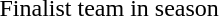<table>
<tr>
<td></td>
<td></td>
<td>Finalist team in season</td>
</tr>
</table>
